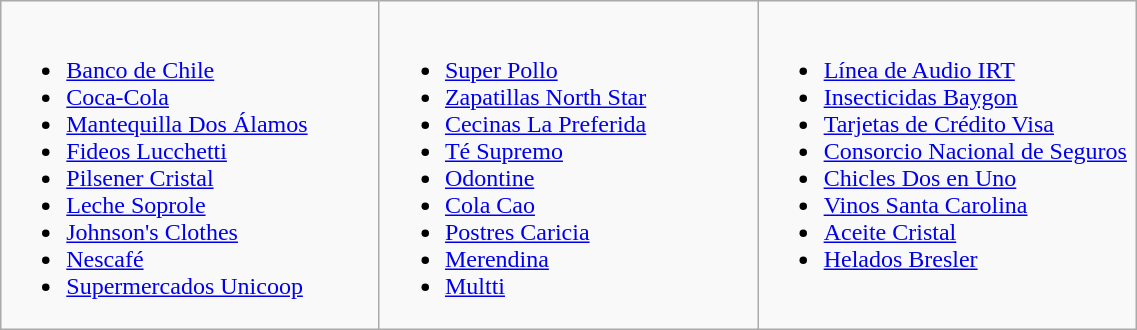<table class="wikitable" width=60%>
<tr valign ="top">
<td width=33%><br><ul><li><a href='#'>Banco de Chile</a></li><li><a href='#'>Coca-Cola</a></li><li><a href='#'>Mantequilla Dos Álamos</a></li><li><a href='#'>Fideos Lucchetti</a></li><li><a href='#'>Pilsener Cristal</a></li><li><a href='#'>Leche Soprole</a></li><li><a href='#'>Johnson's Clothes</a></li><li><a href='#'>Nescafé</a></li><li><a href='#'>Supermercados Unicoop</a></li></ul></td>
<td width=33%><br><ul><li><a href='#'>Super Pollo</a></li><li><a href='#'>Zapatillas North Star</a></li><li><a href='#'>Cecinas La Preferida</a></li><li><a href='#'>Té Supremo</a></li><li><a href='#'>Odontine</a></li><li><a href='#'>Cola Cao</a></li><li><a href='#'>Postres Caricia</a></li><li><a href='#'>Merendina</a></li><li><a href='#'>Multti</a></li></ul></td>
<td width=33%><br><ul><li><a href='#'>Línea de Audio IRT</a></li><li><a href='#'>Insecticidas Baygon</a></li><li><a href='#'>Tarjetas de Crédito Visa</a></li><li><a href='#'>Consorcio Nacional de Seguros</a></li><li><a href='#'>Chicles Dos en Uno</a></li><li><a href='#'>Vinos Santa Carolina</a></li><li><a href='#'>Aceite Cristal</a></li><li><a href='#'>Helados Bresler</a></li></ul></td>
</tr>
</table>
